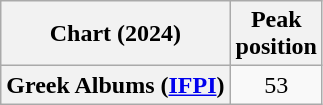<table class="wikitable plainrowheaders" style="text-align:center">
<tr>
<th scope="col">Chart (2024)</th>
<th scope="col">Peak<br>position</th>
</tr>
<tr>
<th scope="row">Greek Albums (<a href='#'>IFPI</a>)</th>
<td>53</td>
</tr>
</table>
